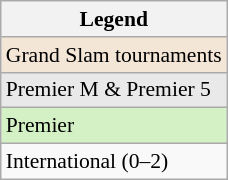<table class=wikitable style=font-size:90%>
<tr>
<th>Legend</th>
</tr>
<tr>
<td style="background:#f3e6d7;">Grand Slam tournaments</td>
</tr>
<tr>
<td style="background:#e9e9e9;">Premier M & Premier 5</td>
</tr>
<tr>
<td style="background:#d4f1c5;">Premier</td>
</tr>
<tr>
<td>International (0–2)</td>
</tr>
</table>
